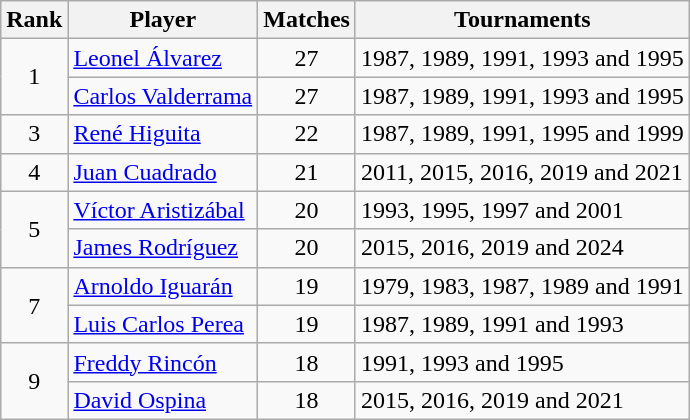<table class="wikitable" style="text-align: left;">
<tr>
<th>Rank</th>
<th>Player</th>
<th>Matches</th>
<th>Tournaments</th>
</tr>
<tr>
<td rowspan=2 align=center>1</td>
<td><a href='#'>Leonel Álvarez</a></td>
<td align=center>27</td>
<td>1987, 1989, 1991, 1993 and 1995</td>
</tr>
<tr>
<td><a href='#'>Carlos Valderrama</a></td>
<td align=center>27</td>
<td>1987, 1989, 1991, 1993 and 1995</td>
</tr>
<tr>
<td align=center>3</td>
<td><a href='#'>René Higuita</a></td>
<td align=center>22</td>
<td>1987, 1989, 1991, 1995 and 1999</td>
</tr>
<tr>
<td align=center>4</td>
<td><a href='#'>Juan Cuadrado</a></td>
<td align=center>21</td>
<td>2011, 2015, 2016, 2019 and 2021</td>
</tr>
<tr>
<td rowspan=2 align=center>5</td>
<td><a href='#'>Víctor Aristizábal</a></td>
<td align=center>20</td>
<td>1993, 1995, 1997 and 2001</td>
</tr>
<tr>
<td><a href='#'>James Rodríguez</a></td>
<td align=center>20</td>
<td>2015, 2016, 2019 and 2024</td>
</tr>
<tr>
<td rowspan=2 align=center>7</td>
<td><a href='#'>Arnoldo Iguarán</a></td>
<td align=center>19</td>
<td>1979, 1983, 1987, 1989 and 1991</td>
</tr>
<tr>
<td><a href='#'>Luis Carlos Perea</a></td>
<td align=center>19</td>
<td>1987, 1989, 1991 and 1993</td>
</tr>
<tr>
<td rowspan=2 align=center>9</td>
<td><a href='#'>Freddy Rincón</a></td>
<td align=center>18</td>
<td>1991, 1993 and 1995</td>
</tr>
<tr>
<td><a href='#'>David Ospina</a></td>
<td align=center>18</td>
<td>2015, 2016, 2019 and 2021</td>
</tr>
</table>
